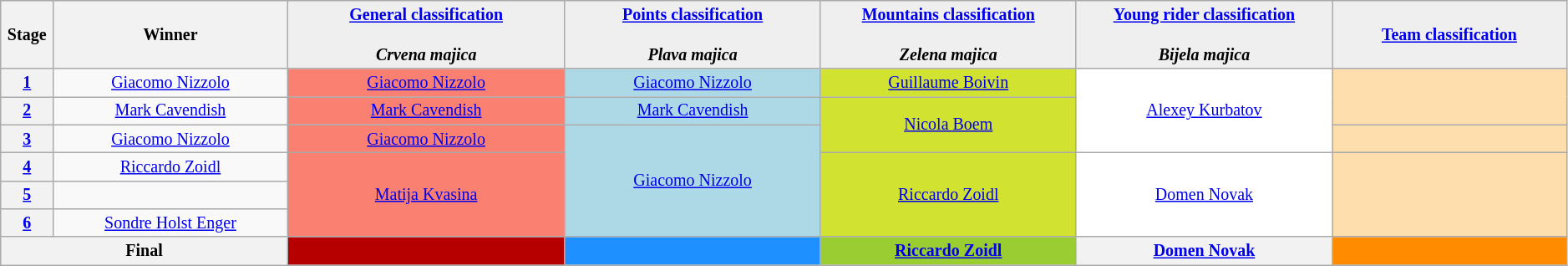<table class="wikitable" style="text-align: center; font-size:smaller;">
<tr style="background:#efefef;">
<th style="width:1%;">Stage</th>
<th style="width:11%;">Winner</th>
<th style="background:#efefef; width:13%;"><a href='#'>General classification</a><br><br><em>Crvena majica</em></th>
<th style="background:#efefef; width:12%;"><a href='#'>Points classification</a><br><br><em>Plava majica</em></th>
<th style="background:#efefef; width:12%;"><a href='#'>Mountains classification</a><br><br><em>Zelena majica</em></th>
<th style="background:#efefef; width:12%;"><a href='#'>Young rider classification</a><br><br><em>Bijela majica</em></th>
<th style="background:#efefef; width:11%;"><a href='#'>Team classification</a></th>
</tr>
<tr>
<th><a href='#'>1</a></th>
<td><a href='#'>Giacomo Nizzolo</a></td>
<td style="background:salmon;"><a href='#'>Giacomo Nizzolo</a></td>
<td style="background:lightblue;"><a href='#'>Giacomo Nizzolo</a></td>
<td style="background:#D1E231;"><a href='#'>Guillaume Boivin</a></td>
<td style="background:white;" rowspan=3><a href='#'>Alexey Kurbatov</a></td>
<td style="background:navajowhite;" rowspan=2></td>
</tr>
<tr>
<th><a href='#'>2</a></th>
<td><a href='#'>Mark Cavendish</a></td>
<td style="background:salmon;"><a href='#'>Mark Cavendish</a></td>
<td style="background:lightblue;"><a href='#'>Mark Cavendish</a></td>
<td style="background:#D1E231;" rowspan=2><a href='#'>Nicola Boem</a></td>
</tr>
<tr>
<th><a href='#'>3</a></th>
<td><a href='#'>Giacomo Nizzolo</a></td>
<td style="background:salmon;"><a href='#'>Giacomo Nizzolo</a></td>
<td style="background:lightblue;" rowspan=4><a href='#'>Giacomo Nizzolo</a></td>
<td style="background:navajowhite;"></td>
</tr>
<tr>
<th><a href='#'>4</a></th>
<td><a href='#'>Riccardo Zoidl</a></td>
<td style="background:salmon;" rowspan=3><a href='#'>Matija Kvasina</a></td>
<td style="background:#D1E231;" rowspan=3><a href='#'>Riccardo Zoidl</a></td>
<td style="background:white;" rowspan=3><a href='#'>Domen Novak</a></td>
<td style="background:navajowhite;" rowspan=3></td>
</tr>
<tr>
<th><a href='#'>5</a></th>
<td></td>
</tr>
<tr>
<th><a href='#'>6</a></th>
<td><a href='#'>Sondre Holst Enger</a></td>
</tr>
<tr>
<th colspan=2>Final</th>
<th style="background:#B60000;"></th>
<th style="background:dodgerblue;"></th>
<th style="background:#9ACD32;"><a href='#'>Riccardo Zoidl</a></th>
<th style="background:offwhite;"><a href='#'>Domen Novak</a></th>
<th style="background:#FF8C00;"></th>
</tr>
</table>
